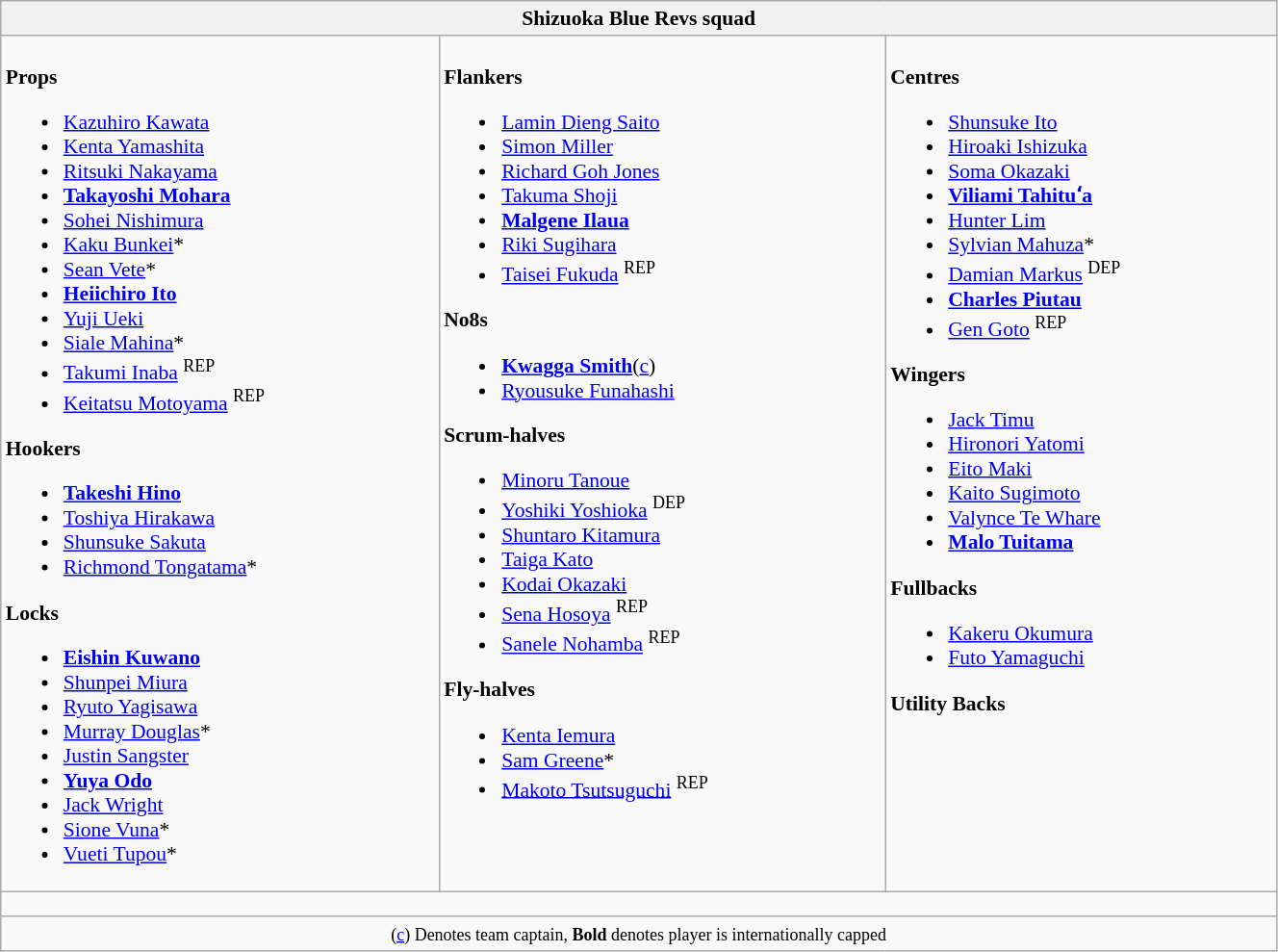<table class="wikitable" style="text-align:left; font-size:90%; width:70%">
<tr>
<th colspan="100%">Shizuoka Blue Revs squad</th>
</tr>
<tr valign="top">
<td><br><strong>Props</strong><ul><li> <a href='#'>Kazuhiro Kawata</a></li><li> <a href='#'>Kenta Yamashita</a></li><li> <a href='#'>Ritsuki Nakayama</a></li><li> <strong><a href='#'>Takayoshi Mohara</a></strong></li><li> <a href='#'>Sohei Nishimura</a></li><li> <a href='#'>Kaku Bunkei</a>*</li><li> <a href='#'>Sean Vete</a>*</li><li> <strong><a href='#'>Heiichiro Ito</a></strong></li><li> <a href='#'>Yuji Ueki</a></li><li> <a href='#'>Siale Mahina</a>*</li><li> <a href='#'>Takumi Inaba</a> <sup>REP</sup></li><li> <a href='#'>Keitatsu Motoyama</a> <sup>REP</sup></li></ul><strong>Hookers</strong><ul><li> <strong><a href='#'>Takeshi Hino</a></strong></li><li> <a href='#'>Toshiya Hirakawa</a></li><li> <a href='#'>Shunsuke Sakuta</a></li><li> <a href='#'>Richmond Tongatama</a>*</li></ul><strong>Locks</strong><ul><li> <strong><a href='#'>Eishin Kuwano</a></strong></li><li> <a href='#'>Shunpei Miura</a></li><li> <a href='#'>Ryuto Yagisawa</a></li><li> <a href='#'>Murray Douglas</a>*</li><li> <a href='#'>Justin Sangster</a></li><li> <strong><a href='#'>Yuya Odo</a></strong></li><li> <a href='#'>Jack Wright</a></li><li> <a href='#'>Sione Vuna</a>*</li><li> <a href='#'>Vueti Tupou</a>*</li></ul></td>
<td><br><strong>Flankers</strong><ul><li> <a href='#'>Lamin Dieng Saito</a></li><li> <a href='#'>Simon Miller</a></li><li> <a href='#'>Richard Goh Jones</a></li><li> <a href='#'>Takuma Shoji</a></li><li> <strong><a href='#'>Malgene Ilaua</a></strong></li><li> <a href='#'>Riki Sugihara</a></li><li> <a href='#'>Taisei Fukuda</a> <sup>REP</sup></li></ul><strong>No8s</strong><ul><li> <strong><a href='#'>Kwagga Smith</a></strong>(<a href='#'>c</a>)</li><li> <a href='#'>Ryousuke Funahashi</a></li></ul><strong>Scrum-halves</strong><ul><li> <a href='#'>Minoru Tanoue</a></li><li> <a href='#'>Yoshiki Yoshioka</a> <sup>DEP</sup> </li><li> <a href='#'>Shuntaro Kitamura</a></li><li> <a href='#'>Taiga Kato</a></li><li> <a href='#'>Kodai Okazaki</a></li><li> <a href='#'>Sena Hosoya</a> <sup>REP</sup></li><li> <a href='#'>Sanele Nohamba</a> <sup>REP</sup></li></ul><strong>Fly-halves</strong><ul><li> <a href='#'>Kenta Iemura</a></li><li> <a href='#'>Sam Greene</a>*</li><li> <a href='#'>Makoto Tsutsuguchi</a> <sup>REP</sup></li></ul></td>
<td><br><strong>Centres</strong><ul><li> <a href='#'>Shunsuke Ito</a></li><li> <a href='#'>Hiroaki Ishizuka</a></li><li> <a href='#'>Soma Okazaki</a></li><li> <strong><a href='#'>Viliami Tahituʻa</a></strong></li><li> <a href='#'>Hunter Lim</a></li><li> <a href='#'>Sylvian Mahuza</a>*</li><li> <a href='#'>Damian Markus</a> <sup>DEP</sup> </li><li> <strong><a href='#'>Charles Piutau</a></strong></li><li> <a href='#'>Gen Goto</a> <sup>REP</sup></li></ul><strong>Wingers</strong><ul><li> <a href='#'>Jack Timu</a></li><li> <a href='#'>Hironori Yatomi</a></li><li> <a href='#'>Eito Maki</a></li><li> <a href='#'> Kaito Sugimoto</a></li><li> <a href='#'>Valynce Te Whare</a></li><li> <strong><a href='#'>Malo Tuitama</a></strong></li></ul><strong>Fullbacks</strong><ul><li> <a href='#'>Kakeru Okumura</a></li><li> <a href='#'>Futo Yamaguchi</a></li></ul><strong>Utility Backs</strong></td>
</tr>
<tr>
<td colspan="100%" style="height: 10px;"></td>
</tr>
<tr>
<td colspan="100%" style="text-align:center;"><small> (<a href='#'>c</a>) Denotes team captain, <strong>Bold</strong> denotes player is internationally capped</small></td>
</tr>
</table>
